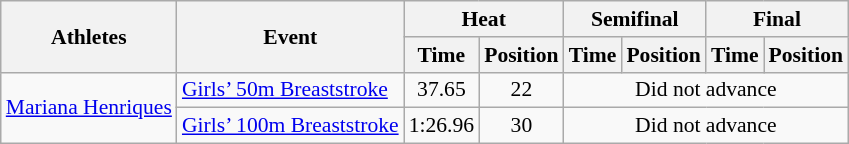<table class="wikitable" border="1" style="font-size:90%">
<tr>
<th rowspan=2>Athletes</th>
<th rowspan=2>Event</th>
<th colspan=2>Heat</th>
<th colspan=2>Semifinal</th>
<th colspan=2>Final</th>
</tr>
<tr>
<th>Time</th>
<th>Position</th>
<th>Time</th>
<th>Position</th>
<th>Time</th>
<th>Position</th>
</tr>
<tr>
<td rowspan=2><a href='#'>Mariana Henriques</a></td>
<td><a href='#'>Girls’ 50m Breaststroke</a></td>
<td align=center>37.65</td>
<td align=center>22</td>
<td colspan="4" align=center>Did not advance</td>
</tr>
<tr>
<td><a href='#'>Girls’ 100m Breaststroke</a></td>
<td align=center>1:26.96</td>
<td align=center>30</td>
<td colspan="4" align=center>Did not advance</td>
</tr>
</table>
